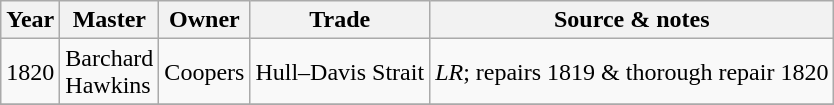<table class=" wikitable">
<tr>
<th>Year</th>
<th>Master</th>
<th>Owner</th>
<th>Trade</th>
<th>Source & notes</th>
</tr>
<tr>
<td>1820</td>
<td>Barchard<br>Hawkins</td>
<td>Coopers</td>
<td>Hull–Davis Strait</td>
<td><em>LR</em>; repairs 1819 & thorough repair 1820</td>
</tr>
<tr>
</tr>
</table>
